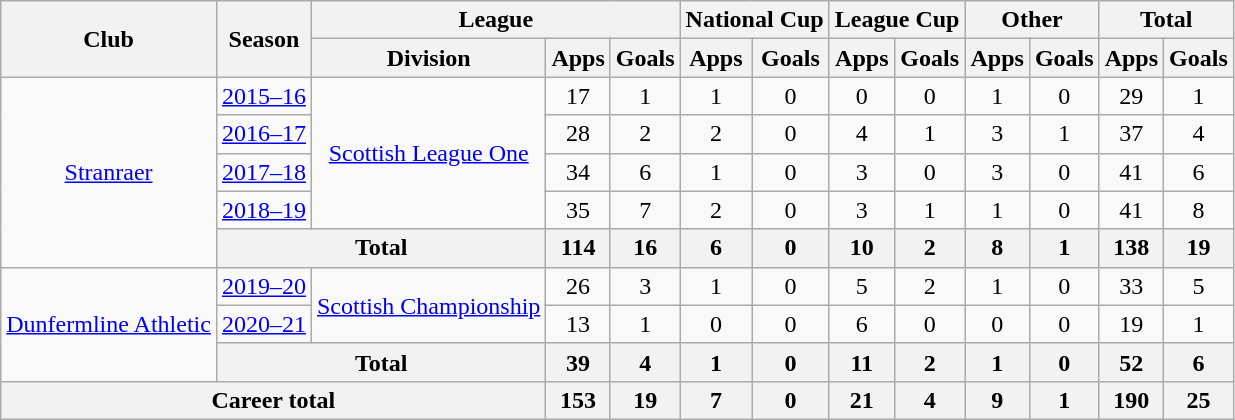<table class="wikitable" style="text-align: center">
<tr>
<th rowspan="2">Club</th>
<th rowspan="2">Season</th>
<th colspan="3">League</th>
<th colspan="2">National Cup</th>
<th colspan="2">League Cup</th>
<th colspan="2">Other</th>
<th colspan="2">Total</th>
</tr>
<tr>
<th>Division</th>
<th>Apps</th>
<th>Goals</th>
<th>Apps</th>
<th>Goals</th>
<th>Apps</th>
<th>Goals</th>
<th>Apps</th>
<th>Goals</th>
<th>Apps</th>
<th>Goals</th>
</tr>
<tr>
<td rowspan="5"><a href='#'>Stranraer</a></td>
<td><a href='#'>2015–16</a></td>
<td rowspan="4"><a href='#'>Scottish League One</a></td>
<td>17</td>
<td>1</td>
<td>1</td>
<td>0</td>
<td>0</td>
<td>0</td>
<td>1</td>
<td>0</td>
<td>29</td>
<td>1</td>
</tr>
<tr>
<td><a href='#'>2016–17</a></td>
<td>28</td>
<td>2</td>
<td>2</td>
<td>0</td>
<td>4</td>
<td>1</td>
<td>3</td>
<td>1</td>
<td>37</td>
<td>4</td>
</tr>
<tr>
<td><a href='#'>2017–18</a></td>
<td>34</td>
<td>6</td>
<td>1</td>
<td>0</td>
<td>3</td>
<td>0</td>
<td>3</td>
<td>0</td>
<td>41</td>
<td>6</td>
</tr>
<tr>
<td><a href='#'>2018–19</a></td>
<td>35</td>
<td>7</td>
<td>2</td>
<td>0</td>
<td>3</td>
<td>1</td>
<td>1</td>
<td>0</td>
<td>41</td>
<td>8</td>
</tr>
<tr>
<th colspan="2">Total</th>
<th>114</th>
<th>16</th>
<th>6</th>
<th>0</th>
<th>10</th>
<th>2</th>
<th>8</th>
<th>1</th>
<th>138</th>
<th>19</th>
</tr>
<tr>
<td rowspan=3><a href='#'>Dunfermline Athletic</a></td>
<td><a href='#'>2019–20</a></td>
<td rowspan=2><a href='#'>Scottish Championship</a></td>
<td>26</td>
<td>3</td>
<td>1</td>
<td>0</td>
<td>5</td>
<td>2</td>
<td>1</td>
<td>0</td>
<td>33</td>
<td>5</td>
</tr>
<tr>
<td><a href='#'>2020–21</a></td>
<td>13</td>
<td>1</td>
<td>0</td>
<td>0</td>
<td>6</td>
<td>0</td>
<td>0</td>
<td>0</td>
<td>19</td>
<td>1</td>
</tr>
<tr>
<th colspan="2">Total</th>
<th>39</th>
<th>4</th>
<th>1</th>
<th>0</th>
<th>11</th>
<th>2</th>
<th>1</th>
<th>0</th>
<th>52</th>
<th>6</th>
</tr>
<tr>
<th colspan="3">Career total</th>
<th>153</th>
<th>19</th>
<th>7</th>
<th>0</th>
<th>21</th>
<th>4</th>
<th>9</th>
<th>1</th>
<th>190</th>
<th>25</th>
</tr>
</table>
